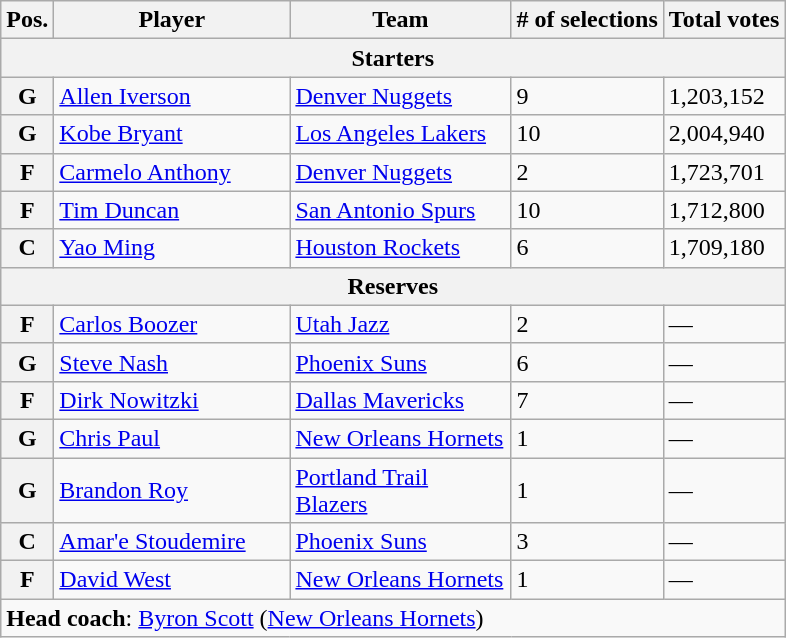<table class="wikitable">
<tr>
<th>Pos.</th>
<th width=150>Player</th>
<th width=140>Team</th>
<th># of selections</th>
<th>Total votes</th>
</tr>
<tr>
<th colspan="5">Starters</th>
</tr>
<tr>
<th>G</th>
<td><a href='#'>Allen Iverson</a></td>
<td><a href='#'>Denver Nuggets</a></td>
<td>9</td>
<td>1,203,152</td>
</tr>
<tr>
<th>G</th>
<td><a href='#'>Kobe Bryant</a></td>
<td><a href='#'>Los Angeles Lakers</a></td>
<td>10</td>
<td>2,004,940</td>
</tr>
<tr>
<th>F</th>
<td><a href='#'>Carmelo Anthony</a></td>
<td><a href='#'>Denver Nuggets</a></td>
<td>2</td>
<td>1,723,701</td>
</tr>
<tr>
<th>F</th>
<td><a href='#'>Tim Duncan</a></td>
<td><a href='#'>San Antonio Spurs</a></td>
<td>10</td>
<td>1,712,800</td>
</tr>
<tr>
<th>C</th>
<td><a href='#'>Yao Ming</a></td>
<td><a href='#'>Houston Rockets</a></td>
<td>6</td>
<td>1,709,180</td>
</tr>
<tr>
<th colspan="5">Reserves</th>
</tr>
<tr>
<th>F</th>
<td><a href='#'>Carlos Boozer</a></td>
<td><a href='#'>Utah Jazz</a></td>
<td>2</td>
<td>—</td>
</tr>
<tr>
<th>G</th>
<td><a href='#'>Steve Nash</a></td>
<td><a href='#'>Phoenix Suns</a></td>
<td>6</td>
<td>—</td>
</tr>
<tr>
<th>F</th>
<td><a href='#'>Dirk Nowitzki</a></td>
<td><a href='#'>Dallas Mavericks</a></td>
<td>7</td>
<td>—</td>
</tr>
<tr>
<th>G</th>
<td><a href='#'>Chris Paul</a></td>
<td><a href='#'>New Orleans Hornets</a></td>
<td>1</td>
<td>—</td>
</tr>
<tr>
<th>G</th>
<td><a href='#'>Brandon Roy</a></td>
<td><a href='#'>Portland Trail Blazers</a></td>
<td>1</td>
<td>—</td>
</tr>
<tr>
<th>C</th>
<td><a href='#'>Amar'e Stoudemire</a></td>
<td><a href='#'>Phoenix Suns</a></td>
<td>3</td>
<td>—</td>
</tr>
<tr>
<th>F</th>
<td><a href='#'>David West</a></td>
<td><a href='#'>New Orleans Hornets</a></td>
<td>1</td>
<td>—</td>
</tr>
<tr>
<td colspan="5"><strong>Head coach</strong>: <a href='#'>Byron Scott</a> (<a href='#'>New Orleans Hornets</a>)</td>
</tr>
</table>
